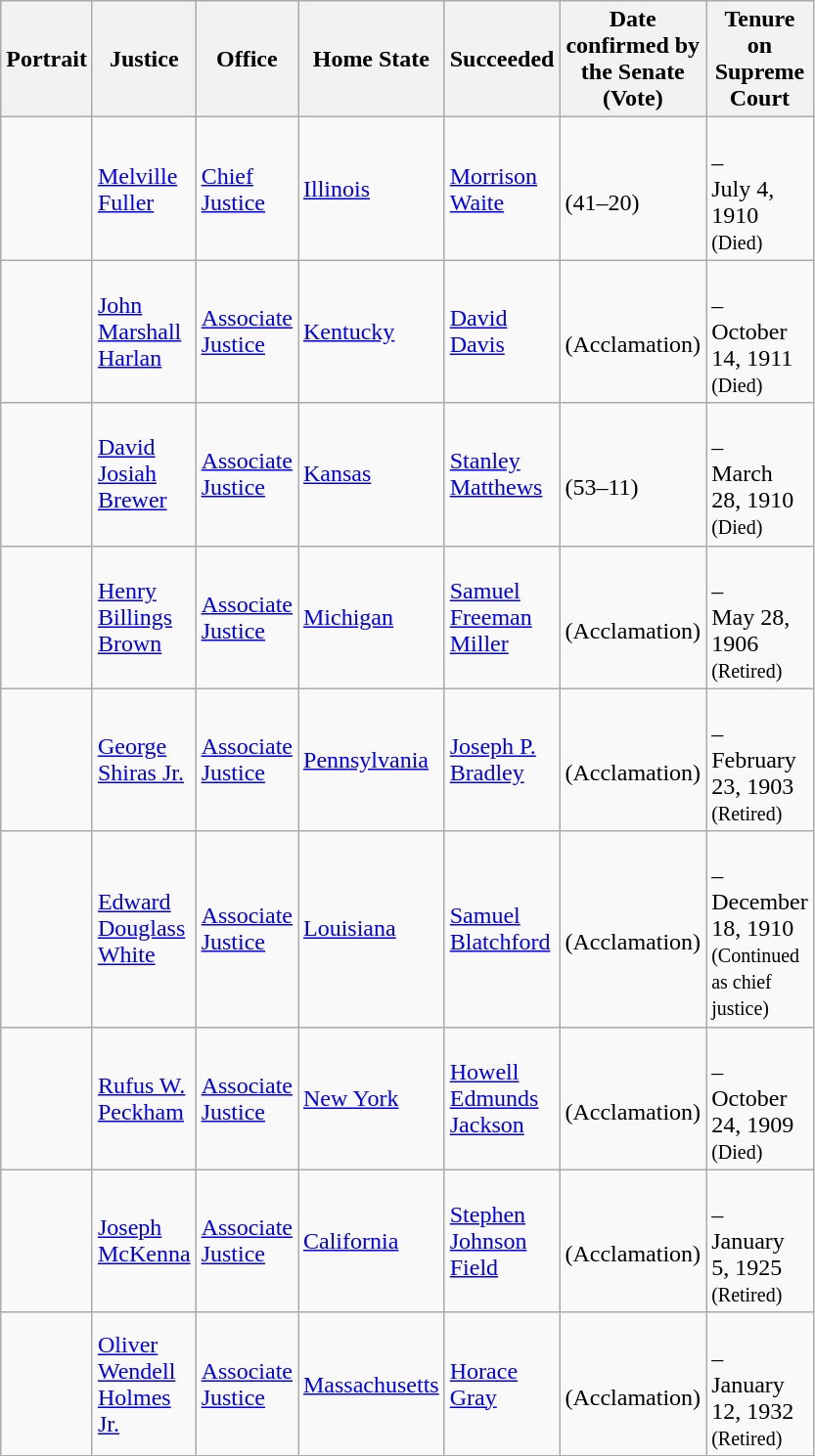<table class="wikitable sortable">
<tr>
<th scope="col" style="width: 10px;">Portrait</th>
<th scope="col" style="width: 10px;">Justice</th>
<th scope="col" style="width: 10px;">Office</th>
<th scope="col" style="width: 10px;">Home State</th>
<th scope="col" style="width: 10px;">Succeeded</th>
<th scope="col" style="width: 10px;">Date confirmed by the Senate<br>(Vote)</th>
<th scope="col" style="width: 10px;">Tenure on Supreme Court</th>
</tr>
<tr>
<td></td>
<td><a href='#'>Melville Fuller</a></td>
<td><a href='#'>Chief Justice</a></td>
<td><a href='#'>Illinois</a></td>
<td><a href='#'>Morrison Waite</a></td>
<td><br>(41–20)</td>
<td><br>–<br>July 4, 1910<br><small>(Died)</small></td>
</tr>
<tr>
<td></td>
<td><a href='#'>John Marshall Harlan</a></td>
<td><a href='#'>Associate Justice</a></td>
<td><a href='#'>Kentucky</a></td>
<td><a href='#'>David Davis</a></td>
<td><br>(Acclamation)</td>
<td><br>–<br>October 14, 1911<br><small>(Died)</small></td>
</tr>
<tr>
<td></td>
<td><a href='#'>David Josiah Brewer</a></td>
<td><a href='#'>Associate Justice</a></td>
<td><a href='#'>Kansas</a></td>
<td><a href='#'>Stanley Matthews</a></td>
<td><br>(53–11)</td>
<td><br>–<br>March 28, 1910<br><small>(Died)</small></td>
</tr>
<tr>
<td></td>
<td><a href='#'>Henry Billings Brown</a></td>
<td><a href='#'>Associate Justice</a></td>
<td><a href='#'>Michigan</a></td>
<td><a href='#'>Samuel Freeman Miller</a></td>
<td><br>(Acclamation)</td>
<td><br>–<br>May 28, 1906<br><small>(Retired)</small></td>
</tr>
<tr>
<td></td>
<td><a href='#'>George Shiras Jr.</a></td>
<td><a href='#'>Associate Justice</a></td>
<td><a href='#'>Pennsylvania</a></td>
<td><a href='#'>Joseph P. Bradley</a></td>
<td><br>(Acclamation)</td>
<td><br>–<br>February 23, 1903<br><small>(Retired)</small></td>
</tr>
<tr>
<td></td>
<td><a href='#'>Edward Douglass White</a></td>
<td><a href='#'>Associate Justice</a></td>
<td><a href='#'>Louisiana</a></td>
<td><a href='#'>Samuel Blatchford</a></td>
<td><br>(Acclamation)</td>
<td><br>–<br>December 18, 1910<br><small>(Continued as chief justice)</small></td>
</tr>
<tr>
<td></td>
<td><a href='#'>Rufus W. Peckham</a></td>
<td><a href='#'>Associate Justice</a></td>
<td><a href='#'>New York</a></td>
<td><a href='#'>Howell Edmunds Jackson</a></td>
<td><br>(Acclamation)</td>
<td><br>–<br>October 24, 1909<br><small>(Died)</small></td>
</tr>
<tr>
<td></td>
<td><a href='#'>Joseph McKenna</a></td>
<td><a href='#'>Associate Justice</a></td>
<td><a href='#'>California</a></td>
<td><a href='#'>Stephen Johnson Field</a></td>
<td><br>(Acclamation)</td>
<td><br>–<br>January 5, 1925<br><small>(Retired)</small></td>
</tr>
<tr>
<td></td>
<td><a href='#'>Oliver Wendell Holmes Jr.</a></td>
<td><a href='#'>Associate Justice</a></td>
<td><a href='#'>Massachusetts</a></td>
<td><a href='#'>Horace Gray</a></td>
<td><br>(Acclamation)</td>
<td><br>–<br>January 12, 1932<br><small>(Retired)</small></td>
</tr>
<tr>
</tr>
</table>
